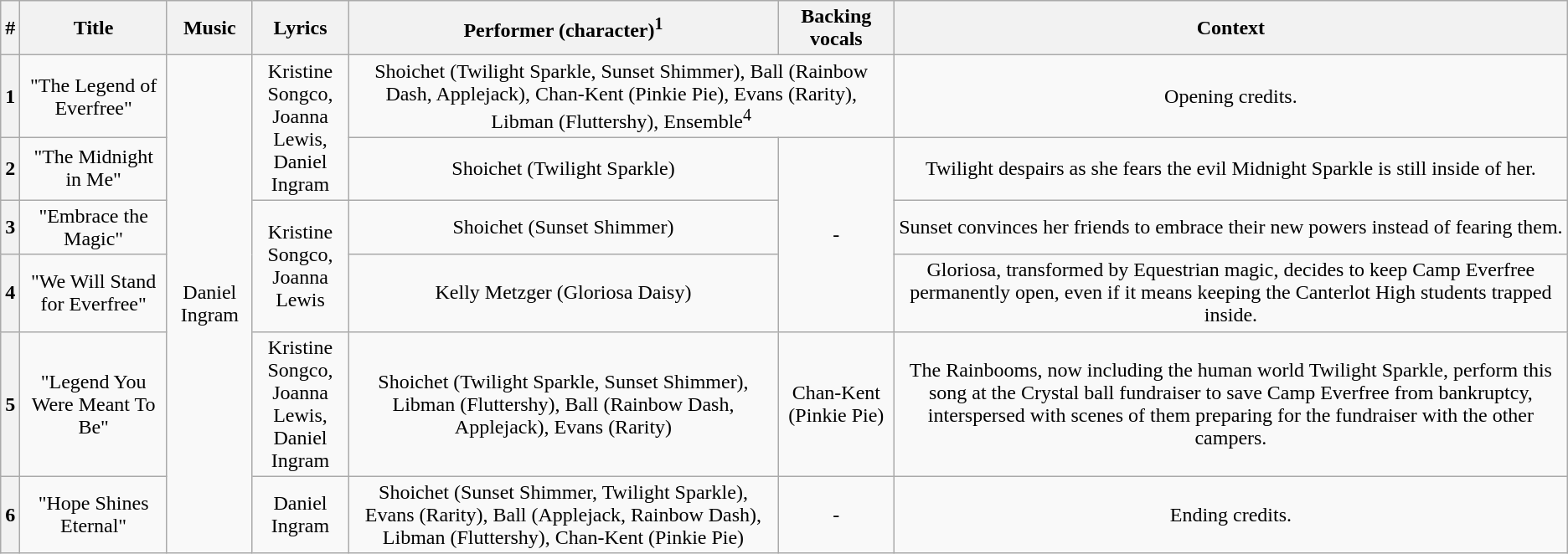<table class="wikitable sortable" style="text-align: center">
<tr>
<th>#</th>
<th><strong>Title</strong></th>
<th>Music</th>
<th>Lyrics</th>
<th><strong>Performer (character)</strong><sup>1</sup></th>
<th><strong>Backing vocals</strong></th>
<th>Context</th>
</tr>
<tr>
<th>1</th>
<td>"The Legend of Everfree"</td>
<td rowspan=6>Daniel Ingram</td>
<td rowspan=2>Kristine Songco,<br>Joanna Lewis,<br>Daniel Ingram</td>
<td colspan=2>Shoichet (Twilight Sparkle, Sunset Shimmer), Ball (Rainbow Dash, Applejack), Chan-Kent (Pinkie Pie), Evans (Rarity), Libman (Fluttershy), Ensemble<sup>4</sup></td>
<td>Opening credits.</td>
</tr>
<tr>
<th>2</th>
<td>"The Midnight in Me"</td>
<td>Shoichet (Twilight Sparkle)</td>
<td rowspan=3>-</td>
<td>Twilight despairs as she fears the evil Midnight Sparkle is still inside of her.</td>
</tr>
<tr>
<th>3</th>
<td>"Embrace the Magic"</td>
<td rowspan=2>Kristine Songco,<br>Joanna Lewis</td>
<td>Shoichet (Sunset Shimmer)</td>
<td>Sunset convinces her friends to embrace their new powers instead of fearing them.</td>
</tr>
<tr>
<th>4</th>
<td>"We Will Stand for Everfree"</td>
<td>Kelly Metzger (Gloriosa Daisy)</td>
<td>Gloriosa, transformed by Equestrian magic, decides to keep Camp Everfree permanently open, even if it means keeping the Canterlot High students trapped inside.</td>
</tr>
<tr>
<th>5</th>
<td>"Legend You Were Meant To Be"</td>
<td>Kristine Songco,<br>Joanna Lewis,<br>Daniel Ingram</td>
<td>Shoichet (Twilight Sparkle, Sunset Shimmer), Libman (Fluttershy), Ball (Rainbow Dash, Applejack), Evans (Rarity)</td>
<td>Chan-Kent (Pinkie Pie)</td>
<td>The Rainbooms, now including the human world Twilight Sparkle, perform this song at the Crystal ball fundraiser to save Camp Everfree from bankruptcy, interspersed with scenes of them preparing for the fundraiser with the other campers.</td>
</tr>
<tr>
<th>6</th>
<td>"Hope Shines Eternal"</td>
<td>Daniel Ingram</td>
<td>Shoichet (Sunset Shimmer, Twilight Sparkle), Evans (Rarity), Ball (Applejack, Rainbow Dash), Libman (Fluttershy), Chan-Kent (Pinkie Pie)</td>
<td>-</td>
<td>Ending credits.</td>
</tr>
</table>
